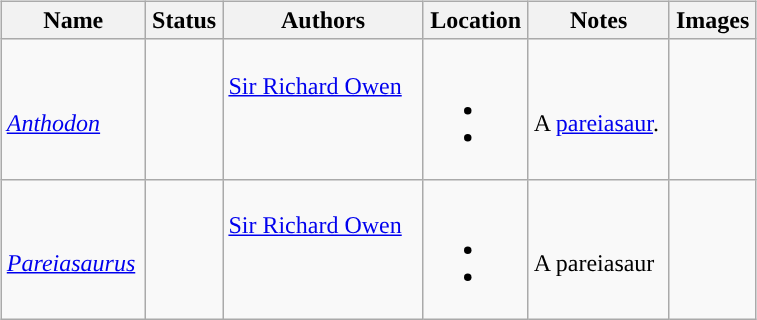<table border="0" style="background:transparent;" style="width: 100%;">
<tr>
<th width="90%"></th>
<th width="5%"></th>
<th width="5%"></th>
</tr>
<tr>
<td style="border:0px" valign="top"><br><table class="wikitable sortable" align="center" width="100%">
<tr>
<th>Name</th>
<th>Status</th>
<th colspan="2">Authors</th>
<th>Location</th>
<th>Notes</th>
<th>Images</th>
</tr>
<tr>
<td><br><em><a href='#'>Anthodon</a></em></td>
<td></td>
<td style="border-right:0px" valign="top"><br><a href='#'>Sir Richard Owen</a></td>
<td style="border-left:0px" valign="top"></td>
<td><br><ul><li></li><li></li></ul></td>
<td><br>A <a href='#'>pareiasaur</a>.</td>
<td></td>
</tr>
<tr>
<td><br><em><a href='#'>Pareiasaurus</a></em></td>
<td></td>
<td style="border-right:0px" valign="top"><br><a href='#'>Sir Richard Owen</a></td>
<td style="border-left:0px" valign="top"></td>
<td><br><ul><li></li><li></li></ul></td>
<td><br>A pareiasaur</td>
<td></td>
</tr>
</table>
</td>
</tr>
<tr>
</tr>
</table>
